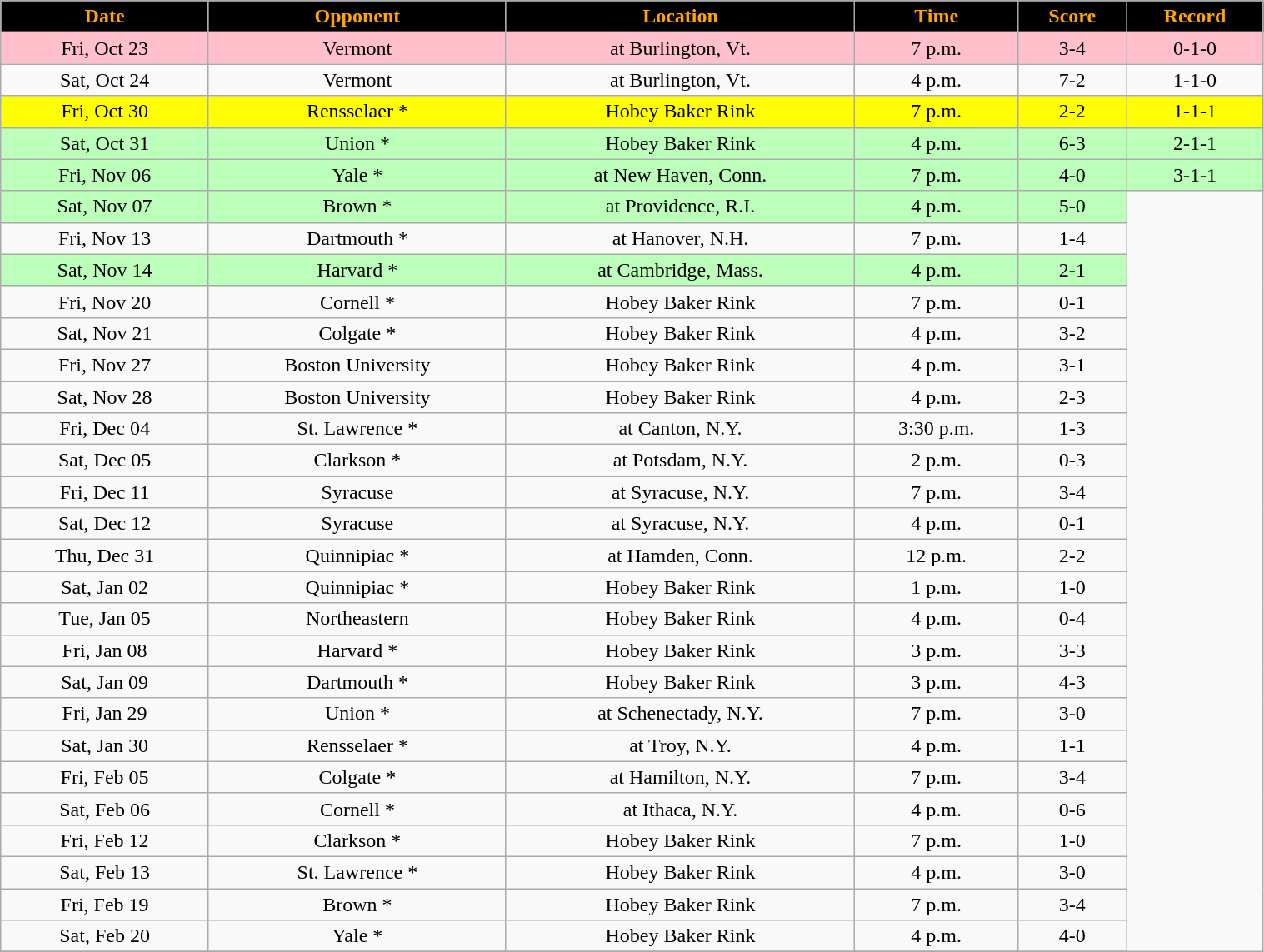<table class="wikitable" width="80%">
<tr align="center"  style="background:black;color:orange;">
<td><strong>Date</strong></td>
<td><strong>Opponent</strong></td>
<td><strong>Location</strong></td>
<td><strong>Time</strong></td>
<td><strong>Score</strong></td>
<td><strong>Record</strong></td>
</tr>
<tr align="center" bgcolor="pink">
<td>Fri, Oct 23</td>
<td>Vermont</td>
<td>at Burlington, Vt.</td>
<td>7 p.m.</td>
<td>3-4</td>
<td>0-1-0</td>
</tr>
<tr align="center" bgcolor="">
<td>Sat, Oct 24</td>
<td>Vermont</td>
<td>at Burlington, Vt.</td>
<td>4 p.m.</td>
<td>7-2</td>
<td>1-1-0</td>
</tr>
<tr align="center" bgcolor="yellow">
<td>Fri, Oct 30</td>
<td>Rensselaer *</td>
<td>Hobey Baker Rink</td>
<td>7 p.m.</td>
<td>2-2</td>
<td>1-1-1</td>
</tr>
<tr align="center" bgcolor="bbffbb">
<td>Sat, Oct 31</td>
<td>Union *</td>
<td>Hobey Baker Rink</td>
<td>4 p.m.</td>
<td>6-3</td>
<td>2-1-1</td>
</tr>
<tr align="center" bgcolor="bbffbb">
<td>Fri, Nov 06</td>
<td>Yale *</td>
<td>at New Haven, Conn.</td>
<td>7 p.m.</td>
<td>4-0</td>
<td>3-1-1</td>
</tr>
<tr align="center" bgcolor="bbffbb">
<td>Sat, Nov 07</td>
<td>Brown *</td>
<td>at Providence, R.I.</td>
<td>4 p.m.</td>
<td>5-0</td>
</tr>
<tr align="center" bgcolor="">
<td>Fri, Nov 13</td>
<td>Dartmouth *</td>
<td>at Hanover, N.H.</td>
<td>7 p.m.</td>
<td>1-4</td>
</tr>
<tr align="center" bgcolor="bbffbb">
<td>Sat, Nov 14</td>
<td>Harvard *</td>
<td>at Cambridge, Mass.</td>
<td>4 p.m.</td>
<td>2-1</td>
</tr>
<tr align="center" bgcolor="">
<td>Fri, Nov 20</td>
<td>Cornell *</td>
<td>Hobey Baker Rink</td>
<td>7 p.m.</td>
<td>0-1</td>
</tr>
<tr align="center" bgcolor="">
<td>Sat, Nov 21</td>
<td>Colgate *</td>
<td>Hobey Baker Rink</td>
<td>4 p.m.</td>
<td>3-2</td>
</tr>
<tr align="center" bgcolor="">
<td>Fri, Nov 27</td>
<td>Boston University</td>
<td>Hobey Baker Rink</td>
<td>4 p.m.</td>
<td>3-1</td>
</tr>
<tr align="center" bgcolor="">
<td>Sat, Nov 28</td>
<td>Boston University</td>
<td>Hobey Baker Rink</td>
<td>4 p.m.</td>
<td>2-3</td>
</tr>
<tr align="center" bgcolor="">
<td>Fri, Dec 04</td>
<td>St. Lawrence *</td>
<td>at Canton, N.Y.</td>
<td>3:30 p.m.</td>
<td>1-3</td>
</tr>
<tr align="center" bgcolor="">
<td>Sat, Dec 05</td>
<td>Clarkson *</td>
<td>at Potsdam, N.Y.</td>
<td>2 p.m.</td>
<td>0-3</td>
</tr>
<tr align="center" bgcolor="">
<td>Fri, Dec 11</td>
<td>Syracuse</td>
<td>at Syracuse, N.Y.</td>
<td>7 p.m.</td>
<td>3-4</td>
</tr>
<tr align="center" bgcolor="">
<td>Sat, Dec 12</td>
<td>Syracuse</td>
<td>at Syracuse, N.Y.</td>
<td>4 p.m.</td>
<td>0-1</td>
</tr>
<tr align="center" bgcolor="">
<td>Thu, Dec 31</td>
<td>Quinnipiac *</td>
<td>at Hamden, Conn.</td>
<td>12 p.m.</td>
<td>2-2</td>
</tr>
<tr align="center" bgcolor="">
<td>Sat, Jan 02</td>
<td>Quinnipiac *</td>
<td>Hobey Baker Rink</td>
<td>1 p.m.</td>
<td>1-0</td>
</tr>
<tr align="center" bgcolor="">
<td>Tue, Jan 05</td>
<td>Northeastern</td>
<td>Hobey Baker Rink</td>
<td>4 p.m.</td>
<td>0-4</td>
</tr>
<tr align="center" bgcolor="">
<td>Fri, Jan 08</td>
<td>Harvard *</td>
<td>Hobey Baker Rink</td>
<td>3 p.m.</td>
<td>3-3</td>
</tr>
<tr align="center" bgcolor="">
<td>Sat, Jan 09</td>
<td>Dartmouth *</td>
<td>Hobey Baker Rink</td>
<td>3 p.m.</td>
<td>4-3</td>
</tr>
<tr align="center" bgcolor="">
<td>Fri, Jan 29</td>
<td>Union *</td>
<td>at Schenectady, N.Y.</td>
<td>7 p.m.</td>
<td>3-0</td>
</tr>
<tr align="center" bgcolor="">
<td>Sat, Jan 30</td>
<td>Rensselaer *</td>
<td>at Troy, N.Y.</td>
<td>4 p.m.</td>
<td>1-1</td>
</tr>
<tr align="center" bgcolor="">
<td>Fri, Feb 05</td>
<td>Colgate *</td>
<td>at Hamilton, N.Y.</td>
<td>7 p.m.</td>
<td>3-4</td>
</tr>
<tr align="center" bgcolor="">
<td>Sat, Feb 06</td>
<td>Cornell *</td>
<td>at Ithaca, N.Y.</td>
<td>4 p.m.</td>
<td>0-6</td>
</tr>
<tr align="center" bgcolor="">
<td>Fri, Feb 12</td>
<td>Clarkson *</td>
<td>Hobey Baker Rink</td>
<td>7 p.m.</td>
<td>1-0</td>
</tr>
<tr align="center" bgcolor="">
<td>Sat, Feb 13</td>
<td>St. Lawrence *</td>
<td>Hobey Baker Rink</td>
<td>4 p.m.</td>
<td>3-0</td>
</tr>
<tr align="center" bgcolor="">
<td>Fri, Feb 19</td>
<td>Brown *</td>
<td>Hobey Baker Rink</td>
<td>7 p.m.</td>
<td>3-4</td>
</tr>
<tr align="center" bgcolor="">
<td>Sat, Feb 20</td>
<td>Yale *</td>
<td>Hobey Baker Rink</td>
<td>4 p.m.</td>
<td>4-0</td>
</tr>
<tr align="center" bgcolor="">
</tr>
</table>
